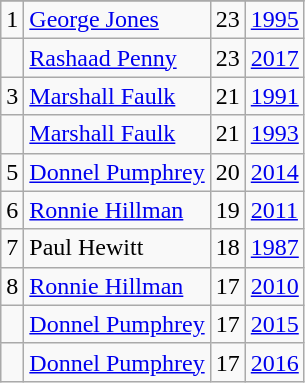<table class="wikitable">
<tr>
</tr>
<tr>
<td>1</td>
<td><a href='#'>George Jones</a></td>
<td>23</td>
<td><a href='#'>1995</a></td>
</tr>
<tr>
<td></td>
<td><a href='#'>Rashaad Penny</a></td>
<td>23</td>
<td><a href='#'>2017</a></td>
</tr>
<tr>
<td>3</td>
<td><a href='#'>Marshall Faulk</a></td>
<td>21</td>
<td><a href='#'>1991</a></td>
</tr>
<tr>
<td></td>
<td><a href='#'>Marshall Faulk</a></td>
<td>21</td>
<td><a href='#'>1993</a></td>
</tr>
<tr>
<td>5</td>
<td><a href='#'>Donnel Pumphrey</a></td>
<td>20</td>
<td><a href='#'>2014</a></td>
</tr>
<tr>
<td>6</td>
<td><a href='#'>Ronnie Hillman</a></td>
<td>19</td>
<td><a href='#'>2011</a></td>
</tr>
<tr>
<td>7</td>
<td>Paul Hewitt</td>
<td>18</td>
<td><a href='#'>1987</a></td>
</tr>
<tr>
<td>8</td>
<td><a href='#'>Ronnie Hillman</a></td>
<td>17</td>
<td><a href='#'>2010</a></td>
</tr>
<tr>
<td></td>
<td><a href='#'>Donnel Pumphrey</a></td>
<td>17</td>
<td><a href='#'>2015</a></td>
</tr>
<tr>
<td></td>
<td><a href='#'>Donnel Pumphrey</a></td>
<td>17</td>
<td><a href='#'>2016</a></td>
</tr>
</table>
